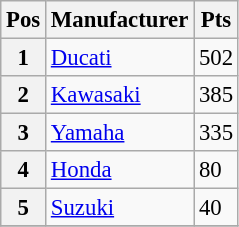<table class="wikitable" style="font-size: 95%">
<tr>
<th>Pos</th>
<th>Manufacturer</th>
<th>Pts</th>
</tr>
<tr>
<th>1</th>
<td> <a href='#'>Ducati</a></td>
<td>502</td>
</tr>
<tr>
<th>2</th>
<td> <a href='#'>Kawasaki</a></td>
<td>385</td>
</tr>
<tr>
<th>3</th>
<td> <a href='#'>Yamaha</a></td>
<td>335</td>
</tr>
<tr>
<th>4</th>
<td> <a href='#'>Honda</a></td>
<td>80</td>
</tr>
<tr>
<th>5</th>
<td> <a href='#'>Suzuki</a></td>
<td>40</td>
</tr>
<tr>
</tr>
</table>
